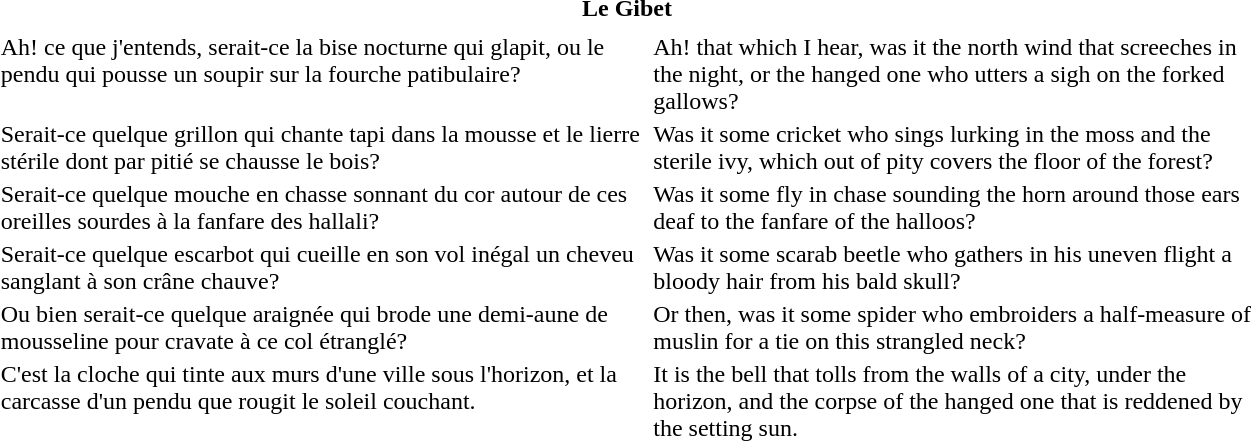<table style="margin-left: auto; margin-right: auto; border: none;">
<tr>
<th colspan="2">Le Gibet</th>
</tr>
<tr>
<td style="padding-right:2em;" width="400px" valign="top"></td>
<td width="400px" valign="top"></td>
</tr>
<tr>
<td valign=top>Ah! ce que j'entends, serait-ce la bise nocturne qui glapit, ou le pendu qui pousse un soupir sur la fourche patibulaire?</td>
<td valign=top>Ah! that which I hear, was it the north wind that screeches in the night, or the hanged one who utters a sigh on the forked gallows?</td>
</tr>
<tr>
<td valign=top>Serait-ce quelque grillon qui chante tapi dans la mousse et le lierre stérile dont par pitié se chausse le bois?</td>
<td valign=top>Was it some cricket who sings lurking in the moss and the sterile ivy, which out of pity covers the floor of the forest?</td>
</tr>
<tr>
<td valign=top>Serait-ce quelque mouche en chasse sonnant du cor autour de ces oreilles sourdes à la fanfare des hallali?</td>
<td valign=top>Was it some fly in chase sounding the horn around those ears deaf to the fanfare of the halloos?</td>
</tr>
<tr>
<td valign=top>Serait-ce quelque escarbot qui cueille en son vol inégal un cheveu sanglant à son crâne chauve?</td>
<td valign=top>Was it some scarab beetle who gathers in his uneven flight a bloody hair from his bald skull?</td>
</tr>
<tr>
<td valign=top>Ou bien serait-ce quelque araignée qui brode une demi-aune de mousseline pour cravate à ce col étranglé?</td>
<td valign=top>Or then, was it some spider who embroiders a half-measure of muslin for a tie on this strangled neck?</td>
</tr>
<tr>
<td valign=top>C'est la cloche qui tinte aux murs d'une ville sous l'horizon, et la carcasse d'un pendu que rougit le soleil couchant.</td>
<td valign=top>It is the bell that tolls from the walls of a city, under the horizon, and the corpse of the hanged one that is reddened by the setting sun.</td>
</tr>
</table>
